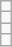<table class="wikitable">
<tr>
<td></td>
</tr>
<tr>
<td></td>
</tr>
<tr>
<td></td>
</tr>
<tr>
<td></td>
</tr>
</table>
